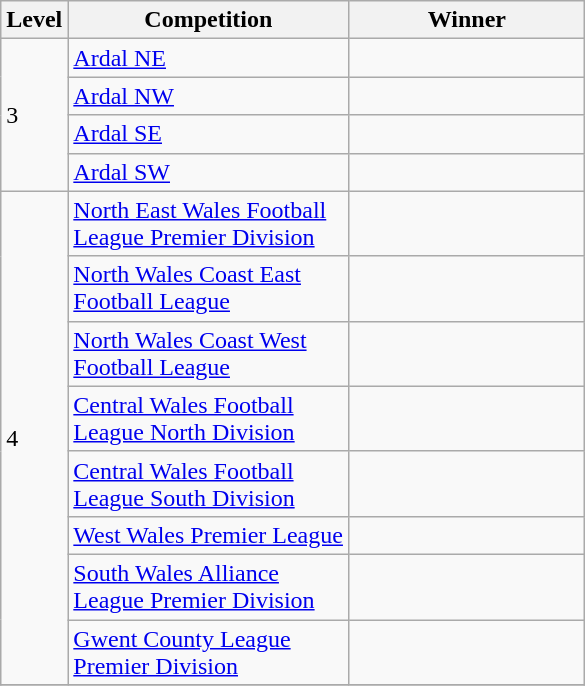<table class="wikitable">
<tr>
<th>Level</th>
<th width=180>Competition</th>
<th width=150>Winner</th>
</tr>
<tr>
<td rowspan="4">3</td>
<td><a href='#'>Ardal NE</a></td>
<td></td>
</tr>
<tr>
<td><a href='#'>Ardal NW</a></td>
<td></td>
</tr>
<tr>
<td><a href='#'>Ardal SE</a></td>
<td></td>
</tr>
<tr>
<td><a href='#'>Ardal SW</a></td>
<td></td>
</tr>
<tr>
<td rowspan="8">4</td>
<td><a href='#'>North East Wales Football League Premier Division</a></td>
<td></td>
</tr>
<tr>
<td><a href='#'>North Wales Coast East Football League</a></td>
<td></td>
</tr>
<tr>
<td><a href='#'>North Wales Coast West Football League</a></td>
<td></td>
</tr>
<tr>
<td><a href='#'>Central Wales Football League North Division</a></td>
<td></td>
</tr>
<tr>
<td><a href='#'>Central Wales Football League South Division</a></td>
<td></td>
</tr>
<tr>
<td><a href='#'>West Wales Premier League</a></td>
<td></td>
</tr>
<tr>
<td><a href='#'>South Wales Alliance League Premier Division</a></td>
<td></td>
</tr>
<tr>
<td><a href='#'>Gwent County League Premier Division</a></td>
<td></td>
</tr>
<tr>
</tr>
</table>
